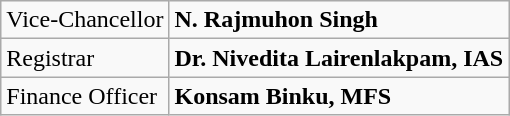<table class="wikitable">
<tr>
<td>Vice-Chancellor</td>
<td><strong>N. Rajmuhon Singh</strong></td>
</tr>
<tr>
<td>Registrar</td>
<td><strong>Dr. Nivedita Lairenlakpam, IAS</strong></td>
</tr>
<tr>
<td>Finance Officer</td>
<td><strong>Konsam Binku, MFS</strong></td>
</tr>
</table>
